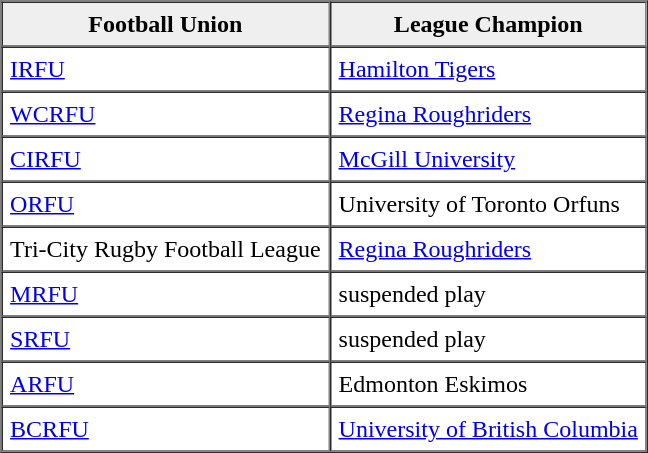<table border="1" cellpadding="5" cellspacing="0" align="center">
<tr>
<th scope="col" style="background:#efefef;">Football Union</th>
<th scope="col" style="background:#efefef;">League Champion</th>
</tr>
<tr>
<td><a href='#'>IRFU</a></td>
<td><a href='#'>Hamilton Tigers</a></td>
</tr>
<tr>
<td><a href='#'>WCRFU</a></td>
<td><a href='#'>Regina Roughriders</a></td>
</tr>
<tr>
<td><a href='#'>CIRFU</a></td>
<td><a href='#'>McGill University</a></td>
</tr>
<tr>
<td><a href='#'>ORFU</a></td>
<td>University of Toronto Orfuns</td>
</tr>
<tr>
<td>Tri-City Rugby Football League</td>
<td><a href='#'>Regina Roughriders</a></td>
</tr>
<tr>
<td><a href='#'>MRFU</a></td>
<td>suspended play</td>
</tr>
<tr>
<td><a href='#'>SRFU</a></td>
<td>suspended play</td>
</tr>
<tr>
<td><a href='#'>ARFU</a></td>
<td>Edmonton Eskimos</td>
</tr>
<tr>
<td><a href='#'>BCRFU</a></td>
<td><a href='#'>University of British Columbia</a></td>
</tr>
</table>
